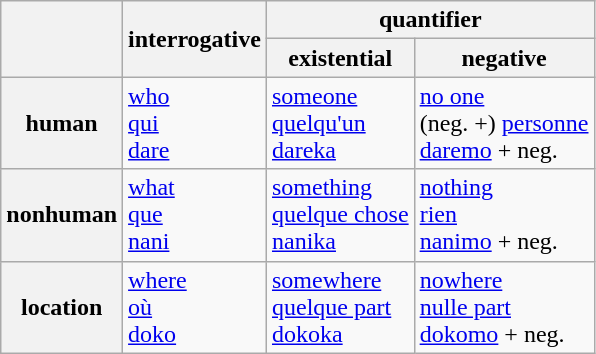<table class="wikitable" style="white-space: nowrap">
<tr>
<th rowspan="2"> </th>
<th rowspan="2">interrogative</th>
<th colspan="2">quantifier</th>
</tr>
<tr>
<th>existential</th>
<th>negative</th>
</tr>
<tr>
<th>human</th>
<td><a href='#'>who</a><br><a href='#'>qui</a><br><a href='#'>dare</a></td>
<td><a href='#'>someone</a><br><a href='#'>quelqu'un</a><br><a href='#'>dareka</a></td>
<td><a href='#'>no one</a><br>(neg. +) <a href='#'>personne</a><br><a href='#'>daremo</a> + neg.</td>
</tr>
<tr>
<th>nonhuman</th>
<td><a href='#'>what</a><br><a href='#'>que</a><br><a href='#'>nani</a></td>
<td><a href='#'>something</a><br><a href='#'>quelque chose</a><br><a href='#'>nanika</a></td>
<td><a href='#'>nothing</a><br><a href='#'>rien</a><br><a href='#'>nanimo</a> + neg.</td>
</tr>
<tr>
<th>location</th>
<td><a href='#'>where</a><br><a href='#'>où</a><br><a href='#'>doko</a></td>
<td><a href='#'>somewhere</a><br><a href='#'>quelque part</a><br><a href='#'>dokoka</a></td>
<td><a href='#'>nowhere</a><br><a href='#'>nulle part</a><br><a href='#'>dokomo</a> + neg.</td>
</tr>
</table>
